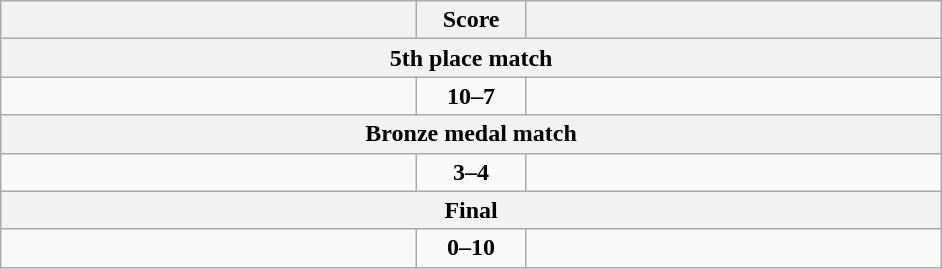<table class="wikitable" style="text-align: left;">
<tr>
<th align="right" width="270"></th>
<th width="65">Score</th>
<th align="left" width="270"></th>
</tr>
<tr>
<th colspan="3">5th place match</th>
</tr>
<tr>
<td><strong></strong></td>
<td align=center><strong>10–7</strong></td>
<td></td>
</tr>
<tr>
<th colspan="3">Bronze medal match</th>
</tr>
<tr>
<td></td>
<td align=center><strong>3–4</strong></td>
<td><strong></strong></td>
</tr>
<tr>
<th colspan="3">Final</th>
</tr>
<tr>
<td></td>
<td align=center><strong>0–10</strong></td>
<td><strong></strong></td>
</tr>
</table>
